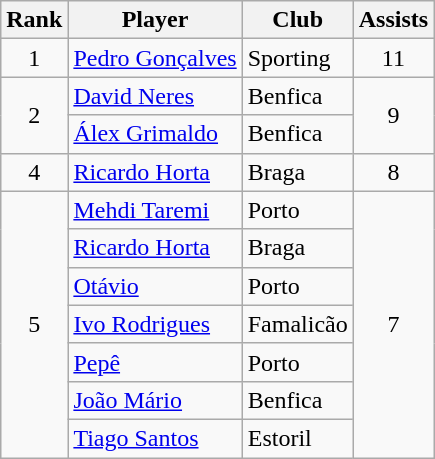<table class="wikitable" style="text-align:center;">
<tr>
<th>Rank</th>
<th>Player</th>
<th>Club</th>
<th>Assists</th>
</tr>
<tr>
<td>1</td>
<td align="left"> <a href='#'>Pedro Gonçalves</a></td>
<td align="left">Sporting</td>
<td>11</td>
</tr>
<tr>
<td rowspan="2">2</td>
<td align="left"> <a href='#'>David Neres</a></td>
<td align="left">Benfica</td>
<td rowspan="2">9</td>
</tr>
<tr>
<td align="left"> <a href='#'>Álex Grimaldo</a></td>
<td align="left">Benfica</td>
</tr>
<tr>
<td>4</td>
<td align="left"> <a href='#'>Ricardo Horta</a></td>
<td align="left">Braga</td>
<td>8</td>
</tr>
<tr>
<td rowspan="7">5</td>
<td align="left"> <a href='#'>Mehdi Taremi</a></td>
<td align="left">Porto</td>
<td rowspan="7">7</td>
</tr>
<tr>
<td align="left"> <a href='#'>Ricardo Horta</a></td>
<td align="left">Braga</td>
</tr>
<tr>
<td align="left"> <a href='#'>Otávio</a></td>
<td align="left">Porto</td>
</tr>
<tr>
<td align="left"> <a href='#'>Ivo Rodrigues</a></td>
<td align="left">Famalicão</td>
</tr>
<tr>
<td align="left"> <a href='#'>Pepê</a></td>
<td align="left">Porto</td>
</tr>
<tr>
<td align="left"> <a href='#'>João Mário</a></td>
<td align="left">Benfica</td>
</tr>
<tr>
<td align="left"> <a href='#'>Tiago Santos</a></td>
<td align="left">Estoril</td>
</tr>
</table>
